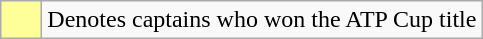<table class="wikitable">
<tr>
<td align="center" bgcolor="#ffff99" width="20"></td>
<td>Denotes captains who won the ATP Cup title</td>
</tr>
</table>
